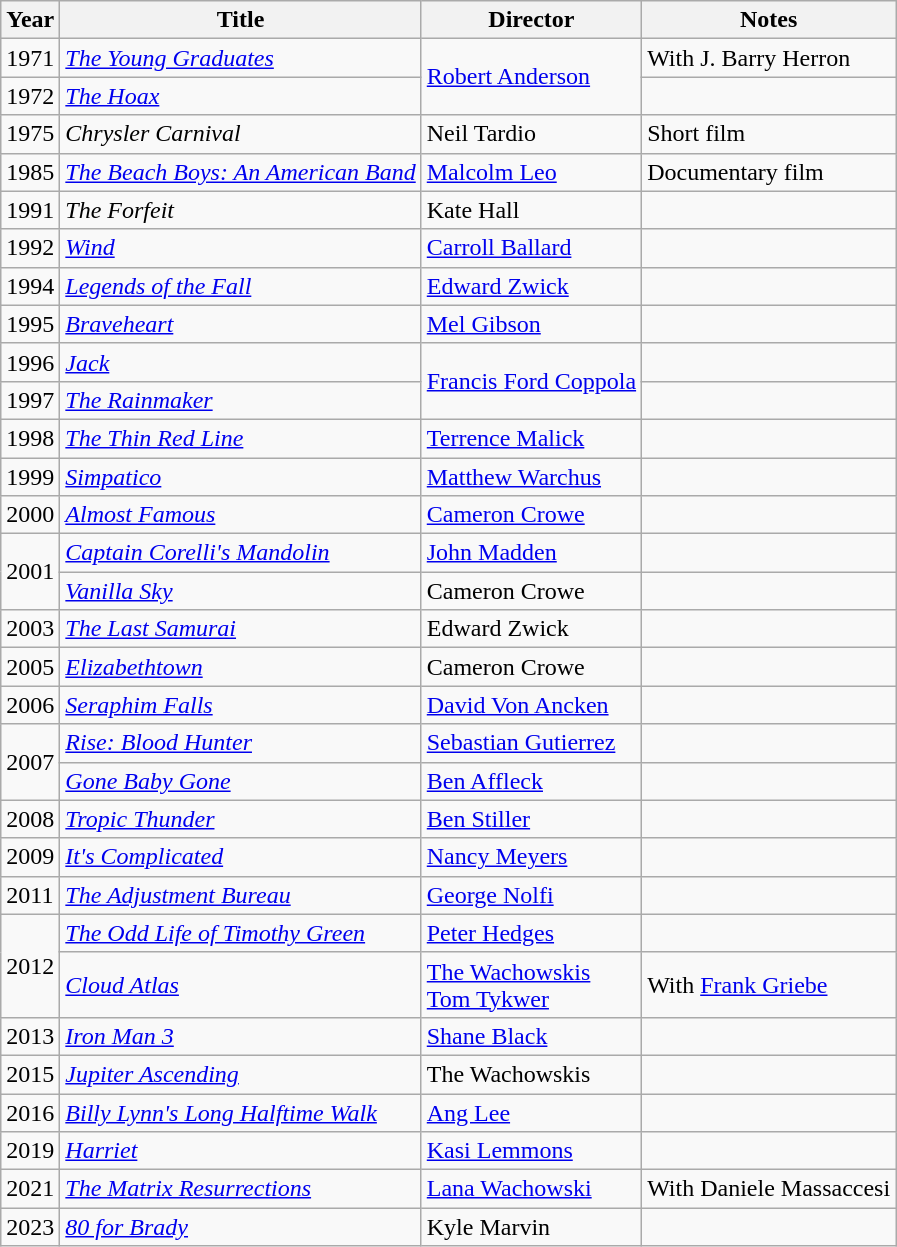<table class="wikitable">
<tr>
<th>Year</th>
<th>Title</th>
<th>Director</th>
<th>Notes</th>
</tr>
<tr>
<td>1971</td>
<td><em><a href='#'>The Young Graduates</a></em></td>
<td rowspan=2><a href='#'>Robert Anderson</a></td>
<td>With J. Barry Herron</td>
</tr>
<tr>
<td>1972</td>
<td><em><a href='#'>The Hoax</a></em></td>
<td></td>
</tr>
<tr>
<td>1975</td>
<td><em>Chrysler Carnival</em></td>
<td>Neil Tardio</td>
<td>Short film</td>
</tr>
<tr>
<td>1985</td>
<td><em><a href='#'>The Beach Boys: An American Band</a></em></td>
<td><a href='#'>Malcolm Leo</a></td>
<td>Documentary film</td>
</tr>
<tr>
<td>1991</td>
<td><em>The Forfeit</em></td>
<td>Kate Hall</td>
<td></td>
</tr>
<tr>
<td>1992</td>
<td><em><a href='#'>Wind</a></em></td>
<td><a href='#'>Carroll Ballard</a></td>
<td></td>
</tr>
<tr>
<td>1994</td>
<td><em><a href='#'>Legends of the Fall</a></em></td>
<td><a href='#'>Edward Zwick</a></td>
<td></td>
</tr>
<tr>
<td>1995</td>
<td><em><a href='#'>Braveheart</a></em></td>
<td><a href='#'>Mel Gibson</a></td>
<td></td>
</tr>
<tr>
<td>1996</td>
<td><em><a href='#'>Jack</a></em></td>
<td rowspan=2><a href='#'>Francis Ford Coppola</a></td>
<td></td>
</tr>
<tr>
<td>1997</td>
<td><em><a href='#'>The Rainmaker</a></em></td>
<td></td>
</tr>
<tr>
<td>1998</td>
<td><em><a href='#'>The Thin Red Line</a></em></td>
<td><a href='#'>Terrence Malick</a></td>
<td></td>
</tr>
<tr>
<td>1999</td>
<td><em><a href='#'>Simpatico</a></em></td>
<td><a href='#'>Matthew Warchus</a></td>
<td></td>
</tr>
<tr>
<td>2000</td>
<td><em><a href='#'>Almost Famous</a></em></td>
<td><a href='#'>Cameron Crowe</a></td>
<td></td>
</tr>
<tr>
<td rowspan=2>2001</td>
<td><em><a href='#'>Captain Corelli's Mandolin</a></em></td>
<td><a href='#'>John Madden</a></td>
<td></td>
</tr>
<tr>
<td><em><a href='#'>Vanilla Sky</a></em></td>
<td>Cameron Crowe</td>
<td></td>
</tr>
<tr>
<td>2003</td>
<td><em><a href='#'>The Last Samurai</a></em></td>
<td>Edward Zwick</td>
<td></td>
</tr>
<tr>
<td>2005</td>
<td><em><a href='#'>Elizabethtown</a></em></td>
<td>Cameron Crowe</td>
<td></td>
</tr>
<tr>
<td>2006</td>
<td><em><a href='#'>Seraphim Falls</a></em></td>
<td><a href='#'>David Von Ancken</a></td>
<td></td>
</tr>
<tr>
<td rowspan=2>2007</td>
<td><em><a href='#'>Rise: Blood Hunter</a></em></td>
<td><a href='#'>Sebastian Gutierrez</a></td>
<td></td>
</tr>
<tr>
<td><em><a href='#'>Gone Baby Gone</a></em></td>
<td><a href='#'>Ben Affleck</a></td>
<td></td>
</tr>
<tr>
<td>2008</td>
<td><em><a href='#'>Tropic Thunder</a></em></td>
<td><a href='#'>Ben Stiller</a></td>
<td></td>
</tr>
<tr>
<td>2009</td>
<td><em><a href='#'>It's Complicated</a></em></td>
<td><a href='#'>Nancy Meyers</a></td>
<td></td>
</tr>
<tr>
<td>2011</td>
<td><em><a href='#'>The Adjustment Bureau</a></em></td>
<td><a href='#'>George Nolfi</a></td>
<td></td>
</tr>
<tr>
<td rowspan=2>2012</td>
<td><em><a href='#'>The Odd Life of Timothy Green</a></em></td>
<td><a href='#'>Peter Hedges</a></td>
<td></td>
</tr>
<tr>
<td><em><a href='#'>Cloud Atlas</a></em></td>
<td><a href='#'>The Wachowskis</a><br><a href='#'>Tom Tykwer</a></td>
<td>With <a href='#'>Frank Griebe</a></td>
</tr>
<tr>
<td>2013</td>
<td><em><a href='#'>Iron Man 3</a></em></td>
<td><a href='#'>Shane Black</a></td>
<td></td>
</tr>
<tr>
<td>2015</td>
<td><em><a href='#'>Jupiter Ascending</a></em></td>
<td>The Wachowskis</td>
<td></td>
</tr>
<tr>
<td>2016</td>
<td><em><a href='#'>Billy Lynn's Long Halftime Walk</a></em></td>
<td><a href='#'>Ang Lee</a></td>
<td></td>
</tr>
<tr>
<td>2019</td>
<td><em><a href='#'>Harriet</a></em></td>
<td><a href='#'>Kasi Lemmons</a></td>
<td></td>
</tr>
<tr>
<td>2021</td>
<td><em><a href='#'>The Matrix Resurrections</a></em></td>
<td><a href='#'>Lana Wachowski</a></td>
<td>With Daniele Massaccesi</td>
</tr>
<tr>
<td>2023</td>
<td><em><a href='#'>80 for Brady</a></em></td>
<td>Kyle Marvin</td>
<td></td>
</tr>
</table>
